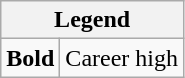<table class="wikitable">
<tr>
<th colspan="2">Legend</th>
</tr>
<tr>
<td><strong>Bold</strong></td>
<td>Career high</td>
</tr>
</table>
